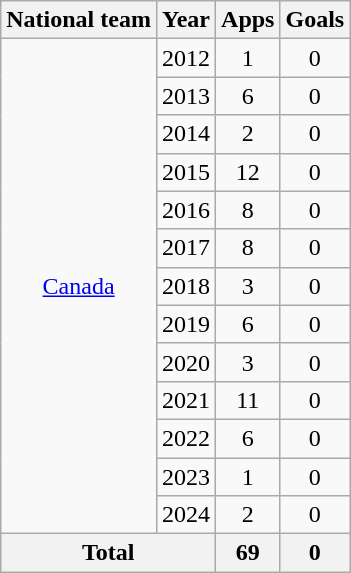<table class="wikitable" style="text-align:center">
<tr>
<th>National team</th>
<th>Year</th>
<th>Apps</th>
<th>Goals</th>
</tr>
<tr>
<td rowspan="13"><a href='#'>Canada</a></td>
<td>2012</td>
<td>1</td>
<td>0</td>
</tr>
<tr>
<td>2013</td>
<td>6</td>
<td>0</td>
</tr>
<tr>
<td>2014</td>
<td>2</td>
<td>0</td>
</tr>
<tr>
<td>2015</td>
<td>12</td>
<td>0</td>
</tr>
<tr>
<td>2016</td>
<td>8</td>
<td>0</td>
</tr>
<tr>
<td>2017</td>
<td>8</td>
<td>0</td>
</tr>
<tr>
<td>2018</td>
<td>3</td>
<td>0</td>
</tr>
<tr>
<td>2019</td>
<td>6</td>
<td>0</td>
</tr>
<tr>
<td>2020</td>
<td>3</td>
<td>0</td>
</tr>
<tr>
<td>2021</td>
<td>11</td>
<td>0</td>
</tr>
<tr>
<td>2022</td>
<td>6</td>
<td>0</td>
</tr>
<tr>
<td>2023</td>
<td>1</td>
<td>0</td>
</tr>
<tr>
<td>2024</td>
<td>2</td>
<td>0</td>
</tr>
<tr>
<th colspan="2">Total</th>
<th>69</th>
<th>0</th>
</tr>
</table>
